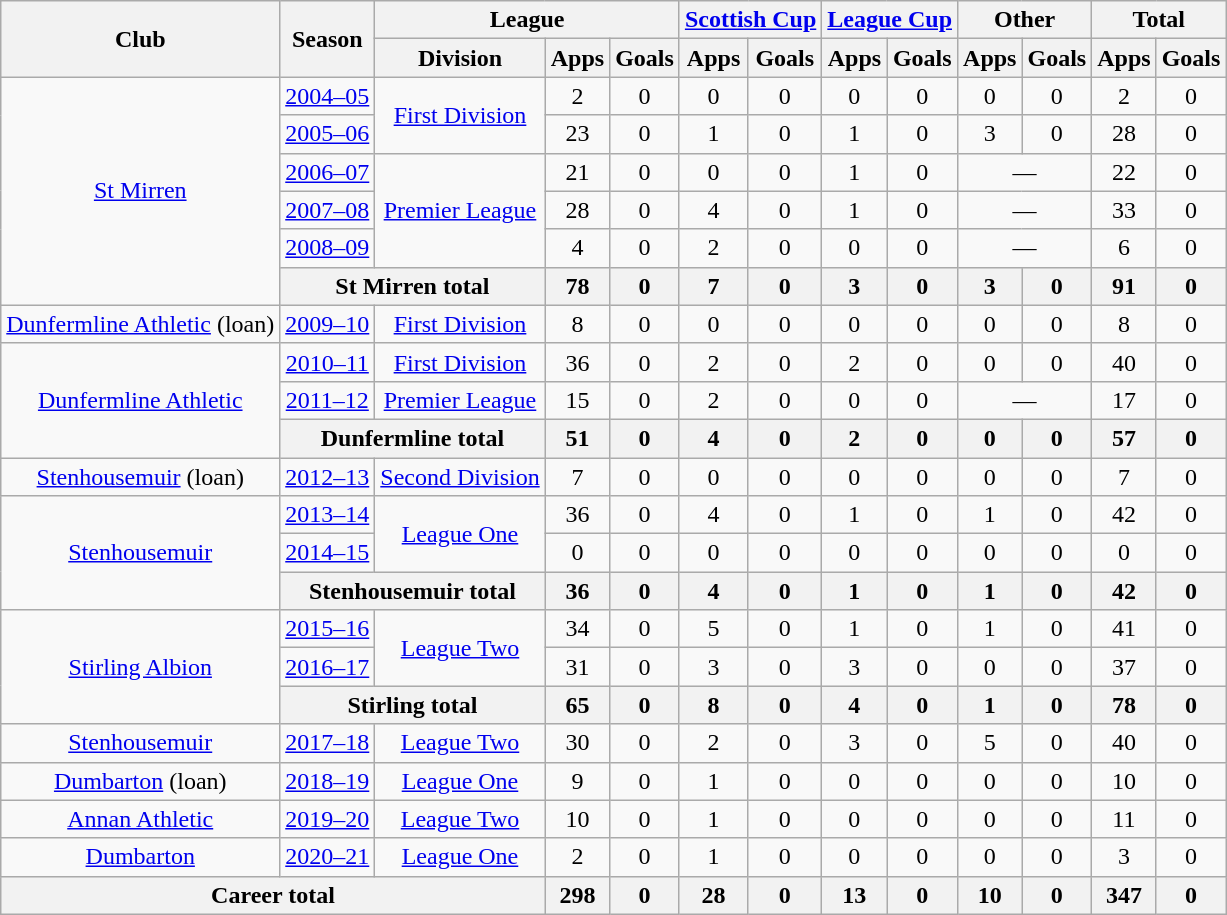<table class="wikitable" style="text-align:center">
<tr>
<th rowspan="2">Club</th>
<th rowspan="2">Season</th>
<th colspan="3">League</th>
<th colspan="2"><a href='#'>Scottish Cup</a></th>
<th colspan="2"><a href='#'>League Cup</a></th>
<th colspan="2">Other</th>
<th colspan="2">Total</th>
</tr>
<tr>
<th>Division</th>
<th>Apps</th>
<th>Goals</th>
<th>Apps</th>
<th>Goals</th>
<th>Apps</th>
<th>Goals</th>
<th>Apps</th>
<th>Goals</th>
<th>Apps</th>
<th>Goals</th>
</tr>
<tr>
<td rowspan="6"><a href='#'>St Mirren</a></td>
<td><a href='#'>2004–05</a></td>
<td rowspan="2"><a href='#'>First Division</a></td>
<td>2</td>
<td>0</td>
<td>0</td>
<td>0</td>
<td>0</td>
<td>0</td>
<td>0</td>
<td>0</td>
<td>2</td>
<td>0</td>
</tr>
<tr>
<td><a href='#'>2005–06</a></td>
<td>23</td>
<td>0</td>
<td>1</td>
<td>0</td>
<td>1</td>
<td>0</td>
<td>3</td>
<td>0</td>
<td>28</td>
<td>0</td>
</tr>
<tr>
<td><a href='#'>2006–07</a></td>
<td rowspan="3"><a href='#'>Premier League</a></td>
<td>21</td>
<td>0</td>
<td>0</td>
<td>0</td>
<td>1</td>
<td>0</td>
<td colspan="2">—</td>
<td>22</td>
<td>0</td>
</tr>
<tr>
<td><a href='#'>2007–08</a></td>
<td>28</td>
<td>0</td>
<td>4</td>
<td>0</td>
<td>1</td>
<td>0</td>
<td colspan="2">—</td>
<td>33</td>
<td>0</td>
</tr>
<tr>
<td><a href='#'>2008–09</a></td>
<td>4</td>
<td>0</td>
<td>2</td>
<td>0</td>
<td>0</td>
<td>0</td>
<td colspan="2">—</td>
<td>6</td>
<td>0</td>
</tr>
<tr>
<th colspan="2">St Mirren total</th>
<th>78</th>
<th>0</th>
<th>7</th>
<th>0</th>
<th>3</th>
<th>0</th>
<th>3</th>
<th>0</th>
<th>91</th>
<th>0</th>
</tr>
<tr>
<td><a href='#'>Dunfermline Athletic</a> (loan)</td>
<td><a href='#'>2009–10</a></td>
<td><a href='#'>First Division</a></td>
<td>8</td>
<td>0</td>
<td>0</td>
<td>0</td>
<td>0</td>
<td>0</td>
<td>0</td>
<td>0</td>
<td>8</td>
<td>0</td>
</tr>
<tr>
<td rowspan="3"><a href='#'>Dunfermline Athletic</a></td>
<td><a href='#'>2010–11</a></td>
<td><a href='#'>First Division</a></td>
<td>36</td>
<td>0</td>
<td>2</td>
<td>0</td>
<td>2</td>
<td>0</td>
<td>0</td>
<td>0</td>
<td>40</td>
<td>0</td>
</tr>
<tr>
<td><a href='#'>2011–12</a></td>
<td><a href='#'>Premier League</a></td>
<td>15</td>
<td>0</td>
<td>2</td>
<td>0</td>
<td>0</td>
<td>0</td>
<td colspan="2">—</td>
<td>17</td>
<td>0</td>
</tr>
<tr>
<th colspan="2">Dunfermline total</th>
<th>51</th>
<th>0</th>
<th>4</th>
<th>0</th>
<th>2</th>
<th>0</th>
<th>0</th>
<th>0</th>
<th>57</th>
<th>0</th>
</tr>
<tr>
<td><a href='#'>Stenhousemuir</a> (loan)</td>
<td><a href='#'>2012–13</a></td>
<td><a href='#'>Second Division</a></td>
<td>7</td>
<td>0</td>
<td>0</td>
<td>0</td>
<td>0</td>
<td>0</td>
<td>0</td>
<td>0</td>
<td>7</td>
<td>0</td>
</tr>
<tr>
<td rowspan="3"><a href='#'>Stenhousemuir</a></td>
<td><a href='#'>2013–14</a></td>
<td rowspan="2"><a href='#'>League One</a></td>
<td>36</td>
<td>0</td>
<td>4</td>
<td>0</td>
<td>1</td>
<td>0</td>
<td>1</td>
<td>0</td>
<td>42</td>
<td>0</td>
</tr>
<tr>
<td><a href='#'>2014–15</a></td>
<td>0</td>
<td>0</td>
<td>0</td>
<td>0</td>
<td>0</td>
<td>0</td>
<td>0</td>
<td>0</td>
<td>0</td>
<td>0</td>
</tr>
<tr>
<th colspan="2">Stenhousemuir total</th>
<th>36</th>
<th>0</th>
<th>4</th>
<th>0</th>
<th>1</th>
<th>0</th>
<th>1</th>
<th>0</th>
<th>42</th>
<th>0</th>
</tr>
<tr>
<td rowspan="3"><a href='#'>Stirling Albion</a></td>
<td><a href='#'>2015–16</a></td>
<td rowspan="2"><a href='#'>League Two</a></td>
<td>34</td>
<td>0</td>
<td>5</td>
<td>0</td>
<td>1</td>
<td>0</td>
<td>1</td>
<td>0</td>
<td>41</td>
<td>0</td>
</tr>
<tr>
<td><a href='#'>2016–17</a></td>
<td>31</td>
<td>0</td>
<td>3</td>
<td>0</td>
<td>3</td>
<td>0</td>
<td>0</td>
<td>0</td>
<td>37</td>
<td>0</td>
</tr>
<tr>
<th colspan="2">Stirling total</th>
<th>65</th>
<th>0</th>
<th>8</th>
<th>0</th>
<th>4</th>
<th>0</th>
<th>1</th>
<th>0</th>
<th>78</th>
<th>0</th>
</tr>
<tr>
<td><a href='#'>Stenhousemuir</a></td>
<td><a href='#'>2017–18</a></td>
<td><a href='#'>League Two</a></td>
<td>30</td>
<td>0</td>
<td>2</td>
<td>0</td>
<td>3</td>
<td>0</td>
<td>5</td>
<td>0</td>
<td>40</td>
<td>0</td>
</tr>
<tr>
<td><a href='#'>Dumbarton</a> (loan)</td>
<td><a href='#'>2018–19</a></td>
<td><a href='#'>League One</a></td>
<td>9</td>
<td>0</td>
<td>1</td>
<td>0</td>
<td>0</td>
<td>0</td>
<td>0</td>
<td>0</td>
<td>10</td>
<td>0</td>
</tr>
<tr>
<td><a href='#'>Annan Athletic</a></td>
<td><a href='#'>2019–20</a></td>
<td><a href='#'>League Two</a></td>
<td>10</td>
<td>0</td>
<td>1</td>
<td>0</td>
<td>0</td>
<td>0</td>
<td>0</td>
<td>0</td>
<td>11</td>
<td>0</td>
</tr>
<tr>
<td><a href='#'>Dumbarton</a></td>
<td><a href='#'>2020–21</a></td>
<td><a href='#'>League One</a></td>
<td>2</td>
<td>0</td>
<td>1</td>
<td>0</td>
<td>0</td>
<td>0</td>
<td>0</td>
<td>0</td>
<td>3</td>
<td>0</td>
</tr>
<tr>
<th colspan="3">Career total</th>
<th>298</th>
<th>0</th>
<th>28</th>
<th>0</th>
<th>13</th>
<th>0</th>
<th>10</th>
<th>0</th>
<th>347</th>
<th>0</th>
</tr>
</table>
